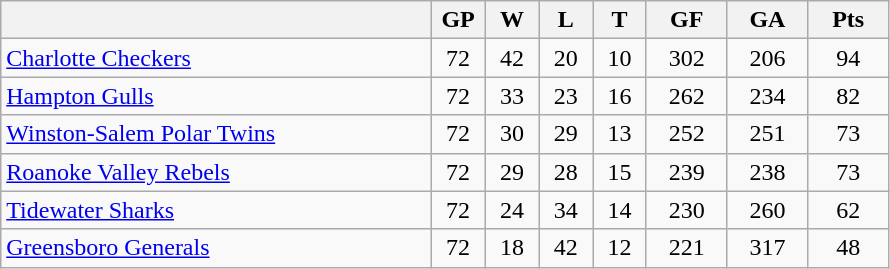<table class="wikitable">
<tr>
<th width="40%"></th>
<th width="5%">GP</th>
<th width="5%">W</th>
<th width="5%">L</th>
<th width="5%">T</th>
<th width="7.5%">GF</th>
<th width="7.5%">GA</th>
<th width="7.5%">Pts</th>
</tr>
<tr align="center">
<td align="left"><a href='#'>Charlotte Checkers</a></td>
<td>72</td>
<td>42</td>
<td>20</td>
<td>10</td>
<td>302</td>
<td>206</td>
<td>94</td>
</tr>
<tr align="center">
<td align="left"><a href='#'>Hampton Gulls</a></td>
<td>72</td>
<td>33</td>
<td>23</td>
<td>16</td>
<td>262</td>
<td>234</td>
<td>82</td>
</tr>
<tr align="center">
<td align="left"><a href='#'>Winston-Salem Polar Twins</a></td>
<td>72</td>
<td>30</td>
<td>29</td>
<td>13</td>
<td>252</td>
<td>251</td>
<td>73</td>
</tr>
<tr align="center">
<td align="left"><a href='#'>Roanoke Valley Rebels</a></td>
<td>72</td>
<td>29</td>
<td>28</td>
<td>15</td>
<td>239</td>
<td>238</td>
<td>73</td>
</tr>
<tr align="center">
<td align="left"><a href='#'>Tidewater Sharks</a></td>
<td>72</td>
<td>24</td>
<td>34</td>
<td>14</td>
<td>230</td>
<td>260</td>
<td>62</td>
</tr>
<tr align="center">
<td align="left"><a href='#'>Greensboro Generals</a></td>
<td>72</td>
<td>18</td>
<td>42</td>
<td>12</td>
<td>221</td>
<td>317</td>
<td>48</td>
</tr>
</table>
